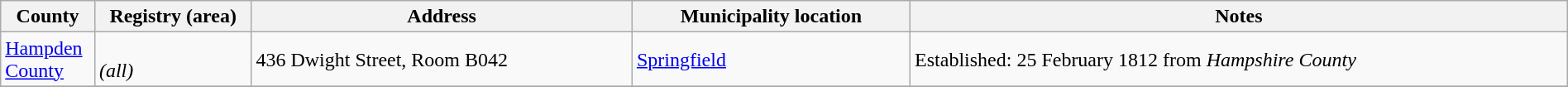<table class="wikitable" width="100%">
<tr>
<th style="width:6%">County</th>
<th style="width:10%">Registry (area)</th>
<th>Address</th>
<th>Municipality location</th>
<th>Notes</th>
</tr>
<tr>
<td><a href='#'>Hampden County</a></td>
<td><br><em>(all)</em></td>
<td>436 Dwight Street, Room B042</td>
<td><a href='#'>Springfield</a></td>
<td>Established: 25 February 1812 from <em>Hampshire County</em></td>
</tr>
<tr>
</tr>
</table>
